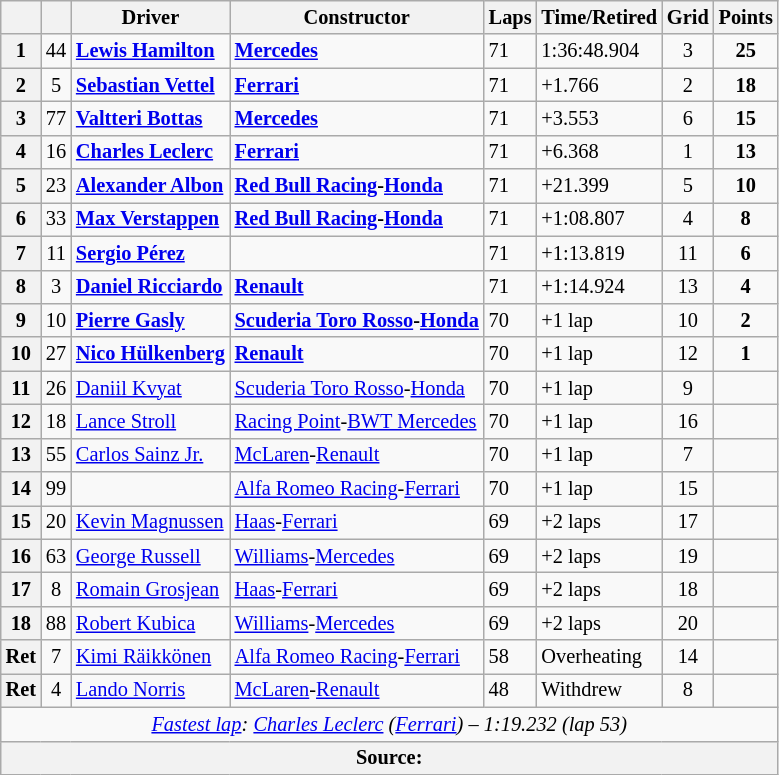<table class="wikitable sortable" style="font-size: 85%;">
<tr>
<th></th>
<th></th>
<th>Driver</th>
<th>Constructor</th>
<th class="unsortable">Laps</th>
<th class="unsortable">Time/Retired</th>
<th>Grid</th>
<th>Points</th>
</tr>
<tr>
<th>1</th>
<td align="center">44</td>
<td data-sort-value="HAM"> <strong><a href='#'>Lewis Hamilton</a></strong></td>
<td><strong><a href='#'>Mercedes</a></strong></td>
<td>71</td>
<td>1:36:48.904</td>
<td align="center">3</td>
<td align="center"><strong>25</strong></td>
</tr>
<tr>
<th>2</th>
<td align="center">5</td>
<td data-sort-value="VET"> <strong><a href='#'>Sebastian Vettel</a></strong></td>
<td><strong><a href='#'>Ferrari</a></strong></td>
<td>71</td>
<td>+1.766</td>
<td align="center">2</td>
<td align="center"><strong>18</strong></td>
</tr>
<tr>
<th>3</th>
<td align="center">77</td>
<td data-sort-value="BOT"> <strong><a href='#'>Valtteri Bottas</a></strong></td>
<td><strong><a href='#'>Mercedes</a></strong></td>
<td>71</td>
<td>+3.553</td>
<td align="center">6</td>
<td align="center"><strong>15</strong></td>
</tr>
<tr>
<th>4</th>
<td align="center">16</td>
<td data-sort-value="LEC"> <strong><a href='#'>Charles Leclerc</a></strong></td>
<td><strong><a href='#'>Ferrari</a></strong></td>
<td>71</td>
<td>+6.368</td>
<td align="center">1</td>
<td align="center"><strong>13</strong></td>
</tr>
<tr>
<th>5</th>
<td align="center">23</td>
<td data-sort-value="ALB"> <strong><a href='#'>Alexander Albon</a></strong></td>
<td><strong><a href='#'>Red Bull Racing</a>-<a href='#'>Honda</a></strong></td>
<td>71</td>
<td>+21.399</td>
<td align="center">5</td>
<td align="center"><strong>10</strong></td>
</tr>
<tr>
<th>6</th>
<td align="center">33</td>
<td data-sort-value="VER"> <strong><a href='#'>Max Verstappen</a></strong></td>
<td><strong><a href='#'>Red Bull Racing</a>-<a href='#'>Honda</a></strong></td>
<td>71</td>
<td>+1:08.807</td>
<td align="center">4</td>
<td align="center"><strong>8</strong></td>
</tr>
<tr>
<th>7</th>
<td align="center">11</td>
<td data-sort-value="PER"> <strong><a href='#'>Sergio Pérez</a></strong></td>
<td><strong></strong></td>
<td>71</td>
<td>+1:13.819</td>
<td align="center">11</td>
<td align="center"><strong>6</strong></td>
</tr>
<tr>
<th>8</th>
<td align="center">3</td>
<td data-sort-value="RIC"> <strong><a href='#'>Daniel Ricciardo</a></strong></td>
<td><a href='#'><strong>Renault</strong></a></td>
<td>71</td>
<td>+1:14.924</td>
<td align="center">13</td>
<td align="center"><strong>4</strong></td>
</tr>
<tr>
<th>9</th>
<td align="center">10</td>
<td data-sort-value="GAS"> <strong><a href='#'>Pierre Gasly</a></strong></td>
<td><strong><a href='#'>Scuderia Toro Rosso</a>-<a href='#'>Honda</a></strong></td>
<td>70</td>
<td>+1 lap</td>
<td align="center">10</td>
<td align="center"><strong>2</strong></td>
</tr>
<tr>
<th>10</th>
<td align="center">27</td>
<td data-sort-value="HUL"> <strong><a href='#'>Nico Hülkenberg</a></strong></td>
<td><strong><a href='#'>Renault</a></strong></td>
<td>70</td>
<td>+1 lap</td>
<td align="center">12</td>
<td align="center"><strong>1</strong></td>
</tr>
<tr>
<th>11</th>
<td align="center">26</td>
<td data-sort-value="KVY"> <a href='#'>Daniil Kvyat</a></td>
<td><a href='#'>Scuderia Toro Rosso</a>-<a href='#'>Honda</a></td>
<td>70</td>
<td>+1 lap</td>
<td align="center">9</td>
<td></td>
</tr>
<tr>
<th>12</th>
<td align="center">18</td>
<td data-sort-value="STR"> <a href='#'>Lance Stroll</a></td>
<td><a href='#'>Racing Point</a>-<a href='#'>BWT Mercedes</a></td>
<td>70</td>
<td>+1 lap</td>
<td align="center">16</td>
<td></td>
</tr>
<tr>
<th>13</th>
<td align="center">55</td>
<td data-sort-value="SAI"> <a href='#'>Carlos Sainz Jr.</a></td>
<td><a href='#'>McLaren</a>-<a href='#'>Renault</a></td>
<td>70</td>
<td>+1 lap</td>
<td align="center">7</td>
<td></td>
</tr>
<tr>
<th>14</th>
<td align="center">99</td>
<td data-sort-value="GIO"></td>
<td><a href='#'>Alfa Romeo Racing</a>-<a href='#'>Ferrari</a></td>
<td>70</td>
<td>+1 lap</td>
<td align="center">15</td>
<td></td>
</tr>
<tr>
<th>15</th>
<td align="center">20</td>
<td data-sort-value="MAG"> <a href='#'>Kevin Magnussen</a></td>
<td><a href='#'>Haas</a>-<a href='#'>Ferrari</a></td>
<td>69</td>
<td>+2 laps</td>
<td align="center">17</td>
<td></td>
</tr>
<tr>
<th>16</th>
<td align="center">63</td>
<td data-sort-value="RUS"> <a href='#'>George Russell</a></td>
<td><a href='#'>Williams</a>-<a href='#'>Mercedes</a></td>
<td>69</td>
<td>+2 laps</td>
<td align="center">19</td>
<td></td>
</tr>
<tr>
<th>17</th>
<td align="center">8</td>
<td data-sort-value="GRO"> <a href='#'>Romain Grosjean</a></td>
<td><a href='#'>Haas</a>-<a href='#'>Ferrari</a></td>
<td>69</td>
<td>+2 laps</td>
<td align="center" data-sort-value="20">18</td>
<td></td>
</tr>
<tr>
<th>18</th>
<td align="center">88</td>
<td data-sort-value="KUB"> <a href='#'>Robert Kubica</a></td>
<td><a href='#'>Williams</a>-<a href='#'>Mercedes</a></td>
<td>69</td>
<td>+2 laps</td>
<td align="center">20</td>
<td></td>
</tr>
<tr>
<th data-sort-value="19">Ret</th>
<td align="center">7</td>
<td data-sort-value="RAI"> <a href='#'>Kimi Räikkönen</a></td>
<td><a href='#'>Alfa Romeo Racing</a>-<a href='#'>Ferrari</a></td>
<td>58</td>
<td>Overheating</td>
<td align="center">14</td>
<td></td>
</tr>
<tr>
<th data-sort-value="20">Ret</th>
<td align="center">4</td>
<td data-sort-value="NOR"> <a href='#'>Lando Norris</a></td>
<td><a href='#'>McLaren</a>-<a href='#'>Renault</a></td>
<td>48</td>
<td>Withdrew</td>
<td align="center">8</td>
<td></td>
</tr>
<tr class="sortbottom">
<td colspan="8" align="center"><em><a href='#'>Fastest lap</a>:  <a href='#'>Charles Leclerc</a> (<a href='#'>Ferrari</a>) – 1:19.232 (lap 53)</em></td>
</tr>
<tr>
<th colspan="8">Source:</th>
</tr>
</table>
